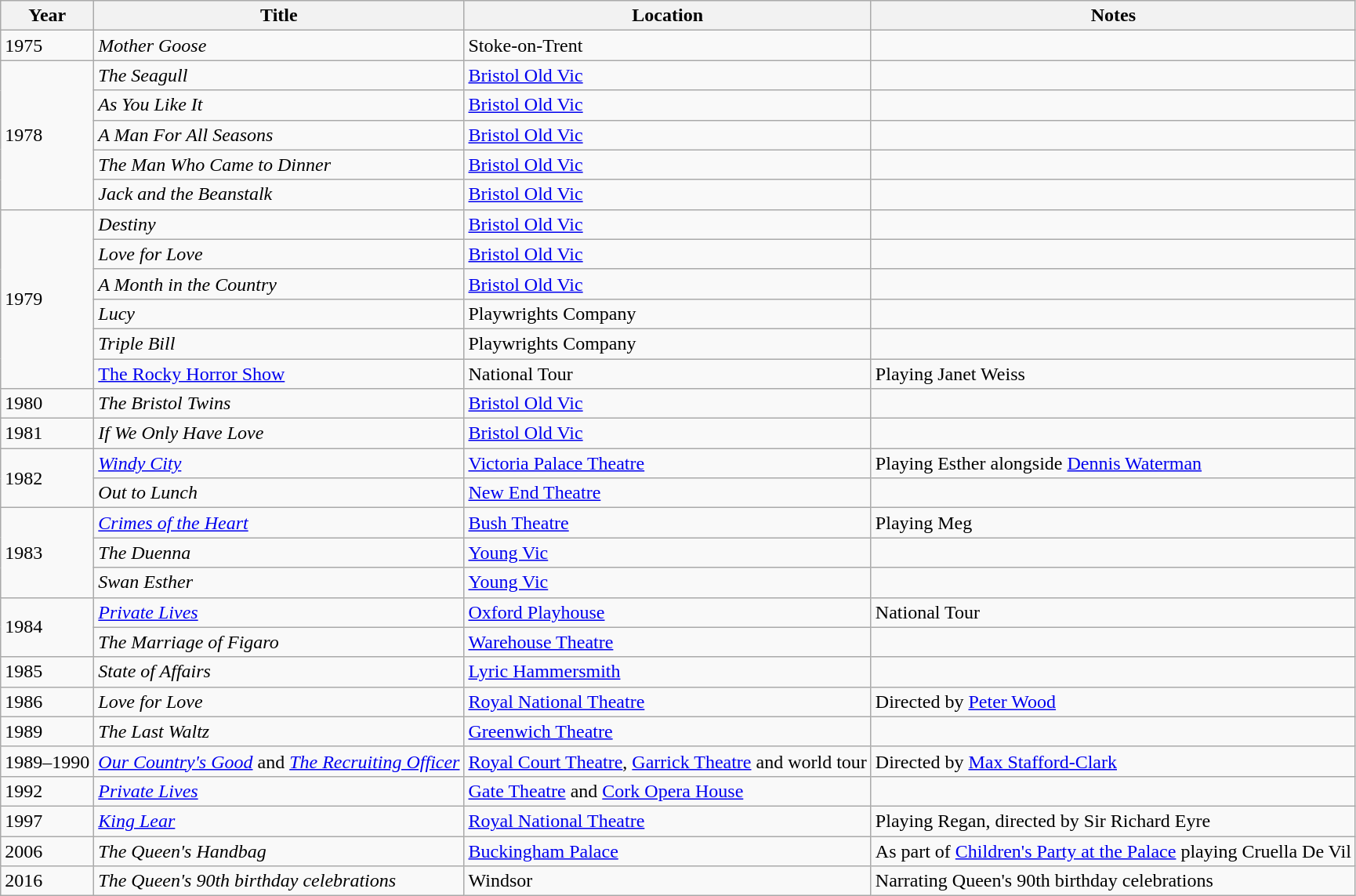<table class="wikitable sortable">
<tr>
<th>Year</th>
<th>Title</th>
<th>Location</th>
<th class="unsortable">Notes</th>
</tr>
<tr>
<td>1975</td>
<td><em>Mother Goose</em></td>
<td>Stoke-on-Trent</td>
<td></td>
</tr>
<tr>
<td rowspan=5>1978</td>
<td><em>The Seagull</em></td>
<td><a href='#'>Bristol Old Vic</a></td>
<td></td>
</tr>
<tr>
<td><em>As You Like It</em></td>
<td><a href='#'>Bristol Old Vic</a></td>
<td></td>
</tr>
<tr>
<td><em>A Man For All Seasons</em></td>
<td><a href='#'>Bristol Old Vic</a></td>
<td></td>
</tr>
<tr>
<td><em>The Man Who Came to Dinner</em></td>
<td><a href='#'>Bristol Old Vic</a></td>
<td></td>
</tr>
<tr>
<td><em>Jack and the Beanstalk</em></td>
<td><a href='#'>Bristol Old Vic</a></td>
<td></td>
</tr>
<tr>
<td rowspan=6>1979</td>
<td><em>Destiny</em></td>
<td><a href='#'>Bristol Old Vic</a></td>
<td></td>
</tr>
<tr>
<td><em>Love for Love</em></td>
<td><a href='#'>Bristol Old Vic</a></td>
<td></td>
</tr>
<tr>
<td><em>A Month in the Country</em></td>
<td><a href='#'>Bristol Old Vic</a></td>
<td></td>
</tr>
<tr>
<td><em>Lucy</em></td>
<td>Playwrights Company</td>
<td></td>
</tr>
<tr>
<td><em>Triple Bill</em></td>
<td>Playwrights Company</td>
<td></td>
</tr>
<tr>
<td><a href='#'>The Rocky Horror Show</a></td>
<td>National Tour</td>
<td>Playing Janet Weiss</td>
</tr>
<tr>
<td>1980</td>
<td><em>The Bristol Twins</em></td>
<td><a href='#'>Bristol Old Vic</a></td>
<td></td>
</tr>
<tr>
<td>1981</td>
<td><em>If We Only Have Love</em></td>
<td><a href='#'>Bristol Old Vic</a></td>
<td></td>
</tr>
<tr>
<td rowspan=2>1982</td>
<td><em><a href='#'>Windy City</a></em></td>
<td><a href='#'>Victoria Palace Theatre</a></td>
<td>Playing Esther alongside <a href='#'>Dennis Waterman</a></td>
</tr>
<tr>
<td><em>Out to Lunch</em></td>
<td><a href='#'>New End Theatre</a></td>
<td></td>
</tr>
<tr>
<td rowspan=3>1983</td>
<td><em><a href='#'>Crimes of the Heart</a></em></td>
<td><a href='#'>Bush Theatre</a></td>
<td>Playing Meg</td>
</tr>
<tr>
<td><em>The Duenna</em></td>
<td><a href='#'>Young Vic</a></td>
<td></td>
</tr>
<tr>
<td><em>Swan Esther</em></td>
<td><a href='#'>Young Vic</a></td>
<td></td>
</tr>
<tr>
<td rowspan=2>1984</td>
<td><em><a href='#'>Private Lives</a></em></td>
<td><a href='#'>Oxford Playhouse</a></td>
<td>National Tour</td>
</tr>
<tr>
<td><em>The Marriage of Figaro</em></td>
<td><a href='#'>Warehouse Theatre</a></td>
<td></td>
</tr>
<tr>
<td>1985</td>
<td><em>State of Affairs</em></td>
<td><a href='#'>Lyric Hammersmith</a></td>
<td></td>
</tr>
<tr>
<td>1986</td>
<td><em>Love for Love</em></td>
<td><a href='#'>Royal National Theatre</a></td>
<td>Directed by <a href='#'>Peter Wood</a></td>
</tr>
<tr>
<td>1989</td>
<td><em>The Last Waltz</em></td>
<td><a href='#'>Greenwich Theatre</a></td>
<td></td>
</tr>
<tr>
<td>1989–1990</td>
<td><em><a href='#'>Our Country's Good</a></em> and <em><a href='#'>The Recruiting Officer</a></em></td>
<td><a href='#'>Royal Court Theatre</a>, <a href='#'>Garrick Theatre</a> and world tour</td>
<td>Directed by <a href='#'>Max Stafford-Clark</a></td>
</tr>
<tr>
<td>1992</td>
<td><em><a href='#'>Private Lives</a></em></td>
<td><a href='#'>Gate Theatre</a> and <a href='#'>Cork Opera House</a></td>
<td></td>
</tr>
<tr>
<td>1997</td>
<td><em><a href='#'>King Lear</a></em></td>
<td><a href='#'>Royal National Theatre</a></td>
<td>Playing Regan, directed by Sir Richard Eyre</td>
</tr>
<tr>
<td>2006</td>
<td><em>The Queen's Handbag</em></td>
<td><a href='#'>Buckingham Palace</a></td>
<td>As part of <a href='#'>Children's Party at the Palace</a> playing Cruella De Vil</td>
</tr>
<tr>
<td>2016</td>
<td><em>The Queen's 90th birthday celebrations</em></td>
<td>Windsor</td>
<td>Narrating Queen's 90th birthday celebrations</td>
</tr>
</table>
